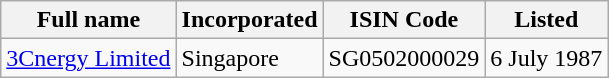<table class="wikitable">
<tr>
<th>Full name</th>
<th>Incorporated</th>
<th>ISIN Code</th>
<th>Listed</th>
</tr>
<tr>
<td><a href='#'>3Cnergy Limited</a></td>
<td>Singapore</td>
<td>SG0502000029</td>
<td>6 July 1987</td>
</tr>
</table>
